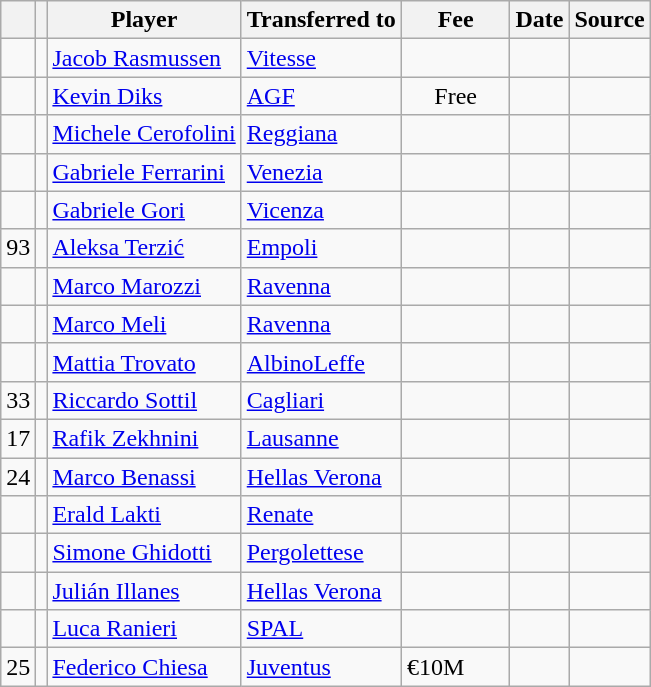<table class="wikitable plainrowheaders sortable">
<tr>
<th></th>
<th></th>
<th scope=col>Player</th>
<th>Transferred to</th>
<th !scope=col; style="width: 65px;">Fee</th>
<th scope=col>Date</th>
<th scope=col>Source</th>
</tr>
<tr>
<td align=center></td>
<td align=center></td>
<td> <a href='#'>Jacob Rasmussen</a></td>
<td> <a href='#'>Vitesse</a></td>
<td></td>
<td align=center></td>
<td></td>
</tr>
<tr>
<td align=center></td>
<td align=center></td>
<td> <a href='#'>Kevin Diks</a></td>
<td> <a href='#'>AGF</a></td>
<td align=center>Free</td>
<td align=center></td>
<td></td>
</tr>
<tr>
<td align=center></td>
<td align=center></td>
<td> <a href='#'>Michele Cerofolini</a></td>
<td> <a href='#'>Reggiana</a></td>
<td></td>
<td align=center></td>
<td></td>
</tr>
<tr>
<td align=center></td>
<td align=center></td>
<td> <a href='#'>Gabriele Ferrarini</a></td>
<td> <a href='#'>Venezia</a></td>
<td></td>
<td align=center></td>
<td></td>
</tr>
<tr>
<td align=center></td>
<td align=center></td>
<td> <a href='#'>Gabriele Gori</a></td>
<td> <a href='#'>Vicenza</a></td>
<td></td>
<td align=center></td>
<td></td>
</tr>
<tr>
<td align=center>93</td>
<td align=center></td>
<td> <a href='#'>Aleksa Terzić</a></td>
<td> <a href='#'>Empoli</a></td>
<td></td>
<td align=center></td>
<td></td>
</tr>
<tr>
<td align=center></td>
<td align=center></td>
<td> <a href='#'>Marco Marozzi</a></td>
<td> <a href='#'>Ravenna</a></td>
<td align=center></td>
<td align=center></td>
<td></td>
</tr>
<tr>
<td align=center></td>
<td align=center></td>
<td> <a href='#'>Marco Meli</a></td>
<td> <a href='#'>Ravenna</a></td>
<td align=center></td>
<td align=center></td>
<td></td>
</tr>
<tr>
<td align=center></td>
<td align=center></td>
<td> <a href='#'>Mattia Trovato</a></td>
<td> <a href='#'>AlbinoLeffe</a></td>
<td align=center></td>
<td align=center></td>
<td></td>
</tr>
<tr>
<td align=center>33</td>
<td align=center></td>
<td> <a href='#'>Riccardo Sottil</a></td>
<td> <a href='#'>Cagliari</a></td>
<td></td>
<td align=center></td>
<td></td>
</tr>
<tr>
<td align=center>17</td>
<td align=center></td>
<td> <a href='#'>Rafik Zekhnini</a></td>
<td> <a href='#'>Lausanne</a></td>
<td></td>
<td align=center></td>
<td></td>
</tr>
<tr>
<td align=center>24</td>
<td align=center></td>
<td> <a href='#'>Marco Benassi</a></td>
<td> <a href='#'>Hellas Verona</a></td>
<td align=center></td>
<td align=center></td>
<td></td>
</tr>
<tr>
<td align=center></td>
<td align=center></td>
<td> <a href='#'>Erald Lakti</a></td>
<td> <a href='#'>Renate</a></td>
<td align=center></td>
<td align=center></td>
<td></td>
</tr>
<tr>
<td align=center></td>
<td align=center></td>
<td> <a href='#'>Simone Ghidotti</a></td>
<td> <a href='#'>Pergolettese</a></td>
<td></td>
<td align=center></td>
<td></td>
</tr>
<tr>
<td align=center></td>
<td align=center></td>
<td> <a href='#'>Julián Illanes</a></td>
<td> <a href='#'>Hellas Verona</a></td>
<td></td>
<td align=center></td>
<td></td>
</tr>
<tr>
<td align=center></td>
<td align=center></td>
<td> <a href='#'>Luca Ranieri</a></td>
<td> <a href='#'>SPAL</a></td>
<td></td>
<td align=center></td>
<td></td>
</tr>
<tr>
<td align=center>25</td>
<td align=center></td>
<td> <a href='#'>Federico Chiesa</a></td>
<td> <a href='#'>Juventus</a></td>
<td>€10M</td>
<td align=center></td>
<td></td>
</tr>
</table>
